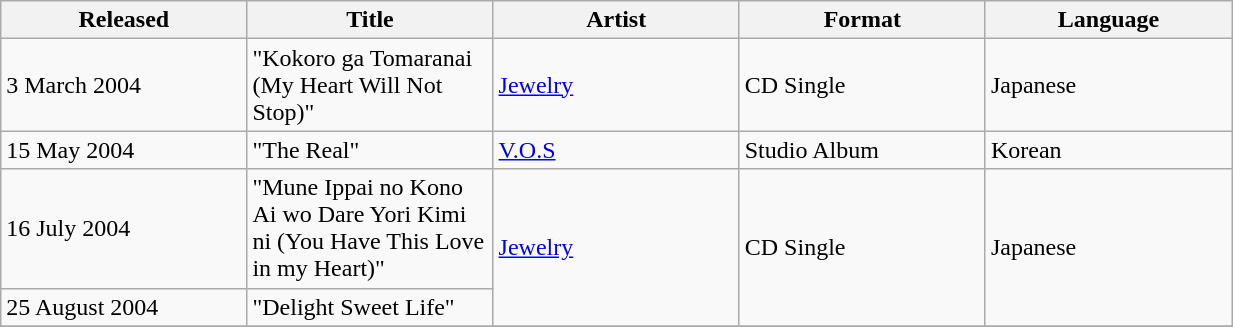<table class="wikitable sortable" align="left center" style="width:65%;">
<tr>
<th style="width:20%;">Released</th>
<th style="width:20%;">Title</th>
<th style="width:20%;">Artist</th>
<th style="width:20%;">Format</th>
<th style="width:20%;">Language</th>
</tr>
<tr>
<td>3 March 2004</td>
<td>"Kokoro ga Tomaranai (My Heart Will Not Stop)"</td>
<td rowspan="1"><a href='#'>Jewelry</a></td>
<td rowspan="1">CD Single</td>
<td rowspan="1">Japanese</td>
</tr>
<tr>
<td>15 May 2004</td>
<td>"The Real"</td>
<td><a href='#'>V.O.S</a></td>
<td>Studio Album</td>
<td>Korean</td>
</tr>
<tr>
<td>16 July 2004</td>
<td>"Mune Ippai no Kono Ai wo Dare Yori Kimi ni (You Have This Love in my Heart)"</td>
<td rowspan="2"><a href='#'>Jewelry</a></td>
<td rowspan="2">CD Single</td>
<td rowspan="2">Japanese</td>
</tr>
<tr>
<td>25 August 2004</td>
<td>"Delight Sweet Life"</td>
</tr>
<tr>
</tr>
</table>
